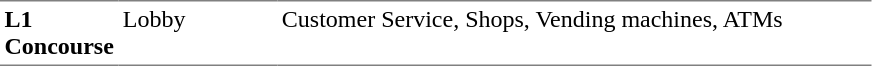<table table border=0 cellspacing=0 cellpadding=3>
<tr>
<td style="border-bottom:solid 1px gray; border-top:solid 1px gray;" valign=top width=50><strong>L1<br>Concourse</strong></td>
<td style="border-bottom:solid 1px gray; border-top:solid 1px gray;" valign=top width=100>Lobby</td>
<td style="border-bottom:solid 1px gray; border-top:solid 1px gray;" valign=top width=390>Customer Service, Shops, Vending machines, ATMs</td>
</tr>
</table>
